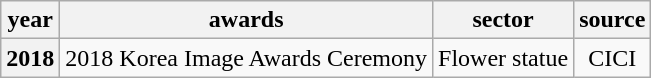<table class = "wikitable" style = "text-align: center;">
<tr>
<th>year</th>
<th>awards</th>
<th>sector</th>
<th>source</th>
</tr>
<tr>
<th>2018</th>
<td>2018 Korea Image Awards Ceremony</td>
<td>Flower statue</td>
<td>CICI </td>
</tr>
</table>
